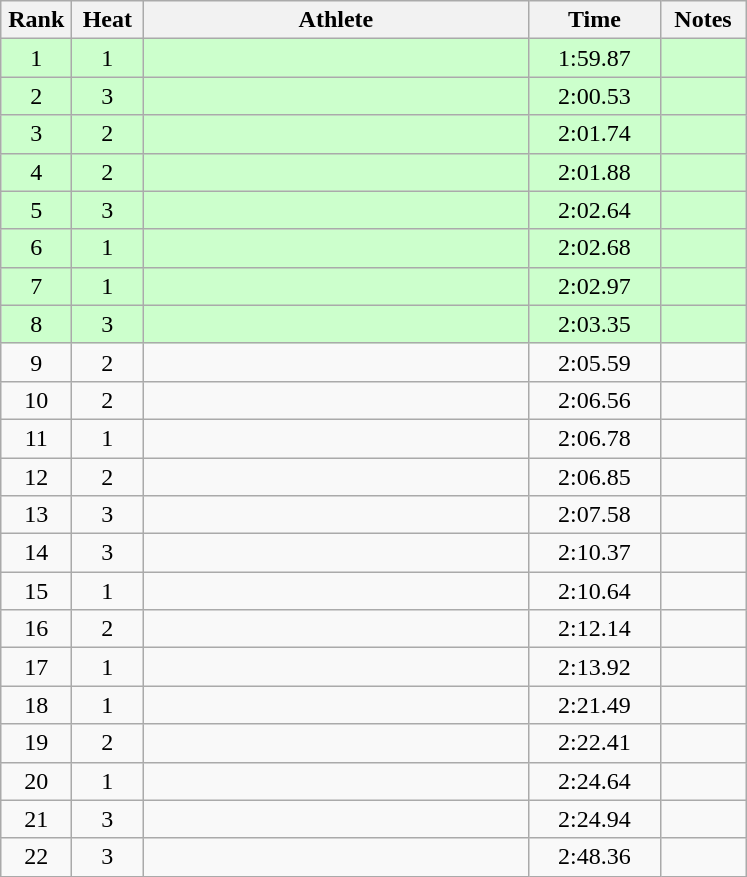<table class="wikitable" style="text-align:center">
<tr>
<th width=40>Rank</th>
<th width=40>Heat</th>
<th width=250>Athlete</th>
<th width=80>Time</th>
<th width=50>Notes</th>
</tr>
<tr bgcolor=ccffcc>
<td>1</td>
<td>1</td>
<td align=left></td>
<td>1:59.87</td>
<td></td>
</tr>
<tr bgcolor=ccffcc>
<td>2</td>
<td>3</td>
<td align=left></td>
<td>2:00.53</td>
<td></td>
</tr>
<tr bgcolor=ccffcc>
<td>3</td>
<td>2</td>
<td align=left></td>
<td>2:01.74</td>
<td></td>
</tr>
<tr bgcolor=ccffcc>
<td>4</td>
<td>2</td>
<td align=left></td>
<td>2:01.88</td>
<td></td>
</tr>
<tr bgcolor=ccffcc>
<td>5</td>
<td>3</td>
<td align=left></td>
<td>2:02.64</td>
<td></td>
</tr>
<tr bgcolor=ccffcc>
<td>6</td>
<td>1</td>
<td align=left></td>
<td>2:02.68</td>
<td></td>
</tr>
<tr bgcolor=ccffcc>
<td>7</td>
<td>1</td>
<td align=left></td>
<td>2:02.97</td>
<td></td>
</tr>
<tr bgcolor=ccffcc>
<td>8</td>
<td>3</td>
<td align=left></td>
<td>2:03.35</td>
<td></td>
</tr>
<tr>
<td>9</td>
<td>2</td>
<td align=left></td>
<td>2:05.59</td>
<td></td>
</tr>
<tr>
<td>10</td>
<td>2</td>
<td align=left></td>
<td>2:06.56</td>
<td></td>
</tr>
<tr>
<td>11</td>
<td>1</td>
<td align=left></td>
<td>2:06.78</td>
<td></td>
</tr>
<tr>
<td>12</td>
<td>2</td>
<td align=left></td>
<td>2:06.85</td>
<td></td>
</tr>
<tr>
<td>13</td>
<td>3</td>
<td align=left></td>
<td>2:07.58</td>
<td></td>
</tr>
<tr>
<td>14</td>
<td>3</td>
<td align=left></td>
<td>2:10.37</td>
<td></td>
</tr>
<tr>
<td>15</td>
<td>1</td>
<td align=left></td>
<td>2:10.64</td>
<td></td>
</tr>
<tr>
<td>16</td>
<td>2</td>
<td align=left></td>
<td>2:12.14</td>
<td></td>
</tr>
<tr>
<td>17</td>
<td>1</td>
<td align=left></td>
<td>2:13.92</td>
<td></td>
</tr>
<tr>
<td>18</td>
<td>1</td>
<td align=left></td>
<td>2:21.49</td>
<td></td>
</tr>
<tr>
<td>19</td>
<td>2</td>
<td align=left></td>
<td>2:22.41</td>
<td></td>
</tr>
<tr>
<td>20</td>
<td>1</td>
<td align=left></td>
<td>2:24.64</td>
<td></td>
</tr>
<tr>
<td>21</td>
<td>3</td>
<td align=left></td>
<td>2:24.94</td>
<td></td>
</tr>
<tr>
<td>22</td>
<td>3</td>
<td align=left></td>
<td>2:48.36</td>
<td></td>
</tr>
</table>
